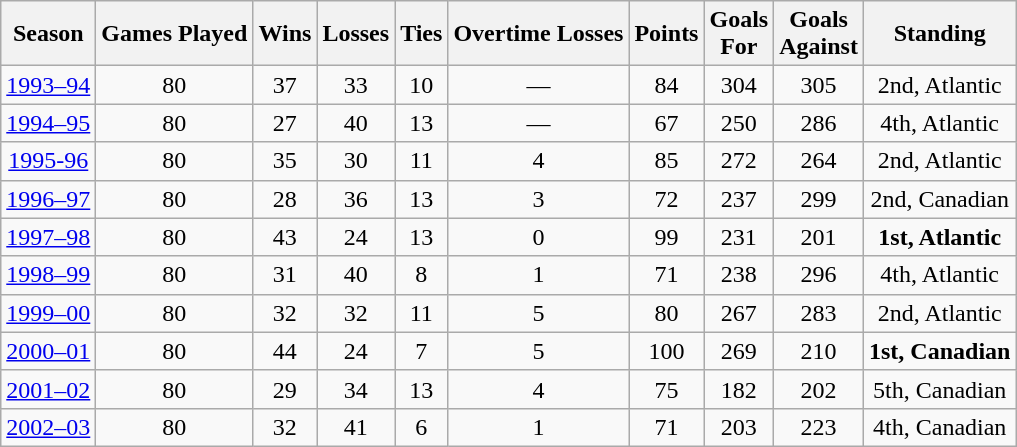<table class="wikitable" style="text-align:center">
<tr>
<th>Season</th>
<th>Games Played</th>
<th>Wins</th>
<th>Losses</th>
<th>Ties</th>
<th>Overtime Losses</th>
<th>Points</th>
<th>Goals<br>For</th>
<th>Goals<br>Against</th>
<th>Standing</th>
</tr>
<tr>
<td><a href='#'>1993–94</a></td>
<td>80</td>
<td>37</td>
<td>33</td>
<td>10</td>
<td>—</td>
<td>84</td>
<td>304</td>
<td>305</td>
<td>2nd, Atlantic</td>
</tr>
<tr>
<td><a href='#'>1994–95</a></td>
<td>80</td>
<td>27</td>
<td>40</td>
<td>13</td>
<td>—</td>
<td>67</td>
<td>250</td>
<td>286</td>
<td>4th, Atlantic</td>
</tr>
<tr>
<td><a href='#'>1995-96</a></td>
<td>80</td>
<td>35</td>
<td>30</td>
<td>11</td>
<td>4</td>
<td>85</td>
<td>272</td>
<td>264</td>
<td>2nd, Atlantic</td>
</tr>
<tr>
<td><a href='#'>1996–97</a></td>
<td>80</td>
<td>28</td>
<td>36</td>
<td>13</td>
<td>3</td>
<td>72</td>
<td>237</td>
<td>299</td>
<td>2nd, Canadian</td>
</tr>
<tr>
<td><a href='#'>1997–98</a></td>
<td>80</td>
<td>43</td>
<td>24</td>
<td>13</td>
<td>0</td>
<td>99</td>
<td>231</td>
<td>201</td>
<td><strong>1st, Atlantic</strong></td>
</tr>
<tr>
<td><a href='#'>1998–99</a></td>
<td>80</td>
<td>31</td>
<td>40</td>
<td>8</td>
<td>1</td>
<td>71</td>
<td>238</td>
<td>296</td>
<td>4th, Atlantic</td>
</tr>
<tr>
<td><a href='#'>1999–00</a></td>
<td>80</td>
<td>32</td>
<td>32</td>
<td>11</td>
<td>5</td>
<td>80</td>
<td>267</td>
<td>283</td>
<td>2nd, Atlantic</td>
</tr>
<tr>
<td><a href='#'>2000–01</a></td>
<td>80</td>
<td>44</td>
<td>24</td>
<td>7</td>
<td>5</td>
<td>100</td>
<td>269</td>
<td>210</td>
<td><strong>1st, Canadian</strong></td>
</tr>
<tr>
<td><a href='#'>2001–02</a></td>
<td>80</td>
<td>29</td>
<td>34</td>
<td>13</td>
<td>4</td>
<td>75</td>
<td>182</td>
<td>202</td>
<td>5th, Canadian</td>
</tr>
<tr>
<td><a href='#'>2002–03</a></td>
<td>80</td>
<td>32</td>
<td>41</td>
<td>6</td>
<td>1</td>
<td>71</td>
<td>203</td>
<td>223</td>
<td>4th, Canadian</td>
</tr>
</table>
